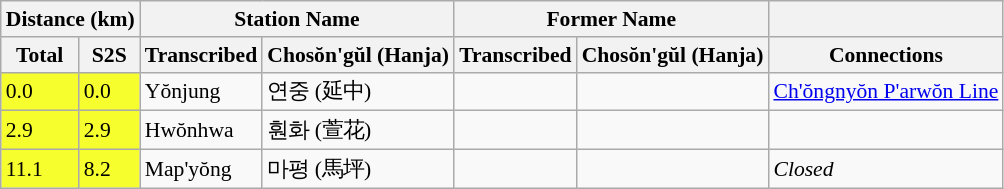<table class="wikitable" style="font-size:90%;">
<tr>
<th colspan="2">Distance (km)</th>
<th colspan="2">Station Name</th>
<th colspan="2">Former Name</th>
<th></th>
</tr>
<tr>
<th>Total</th>
<th>S2S</th>
<th>Transcribed</th>
<th>Chosŏn'gŭl (Hanja)</th>
<th>Transcribed</th>
<th>Chosŏn'gŭl (Hanja)</th>
<th>Connections</th>
</tr>
<tr>
<td bgcolor=#F7FE2E>0.0</td>
<td bgcolor=#F7FE2E>0.0</td>
<td>Yŏnjung</td>
<td>연중 (延中)</td>
<td></td>
<td></td>
<td><a href='#'>Ch'ŏngnyŏn P'arwŏn Line</a></td>
</tr>
<tr>
<td bgcolor=#F7FE2E>2.9</td>
<td bgcolor=#F7FE2E>2.9</td>
<td>Hwŏnhwa</td>
<td>훤화 (萱花)</td>
<td></td>
<td></td>
<td></td>
</tr>
<tr>
<td bgcolor=#F7FE2E>11.1</td>
<td bgcolor=#F7FE2E>8.2</td>
<td>Map'yŏng</td>
<td>마평 (馬坪)</td>
<td></td>
<td></td>
<td><em>Closed</em></td>
</tr>
</table>
